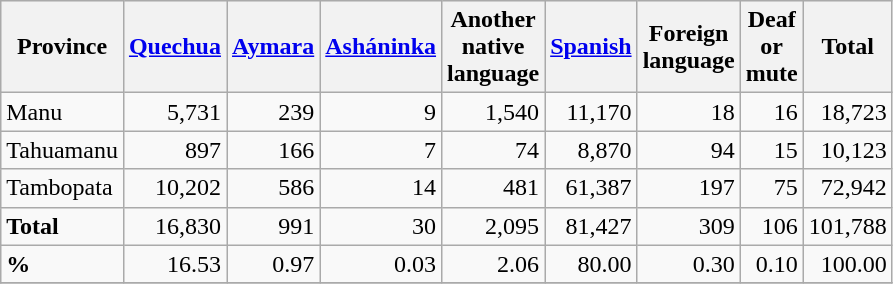<table class="wikitable" border="1" style="width:35%;" border="1">
<tr bgcolor=#EFEFEF>
<th>Province</th>
<th><a href='#'>Quechua</a></th>
<th><a href='#'>Aymara</a></th>
<th><a href='#'>Asháninka</a></th>
<th>Another native language</th>
<th><a href='#'>Spanish</a></th>
<th>Foreign language</th>
<th>Deaf or mute</th>
<th>Total</th>
</tr>
<tr>
<td>Manu</td>
<td align="right">5,731</td>
<td align="right">239</td>
<td align="right">9</td>
<td align="right">1,540</td>
<td align="right">11,170</td>
<td align="right">18</td>
<td align="right">16</td>
<td align="right">18,723</td>
</tr>
<tr>
<td>Tahuamanu</td>
<td align="right">897</td>
<td align="right">166</td>
<td align="right">7</td>
<td align="right">74</td>
<td align="right">8,870</td>
<td align="right">94</td>
<td align="right">15</td>
<td align="right">10,123</td>
</tr>
<tr>
<td>Tambopata</td>
<td align="right">10,202</td>
<td align="right">586</td>
<td align="right">14</td>
<td align="right">481</td>
<td align="right">61,387</td>
<td align="right">197</td>
<td align="right">75</td>
<td align="right">72,942</td>
</tr>
<tr>
<td><strong>Total</strong></td>
<td align="right">16,830</td>
<td align="right">991</td>
<td align="right">30</td>
<td align="right">2,095</td>
<td align="right">81,427</td>
<td align="right">309</td>
<td align="right">106</td>
<td align="right">101,788</td>
</tr>
<tr>
<td><strong>%</strong></td>
<td align="right">16.53</td>
<td align="right">0.97</td>
<td align="right">0.03</td>
<td align="right">2.06</td>
<td align="right">80.00</td>
<td align="right">0.30</td>
<td align="right">0.10</td>
<td align="right">100.00</td>
</tr>
<tr>
</tr>
</table>
